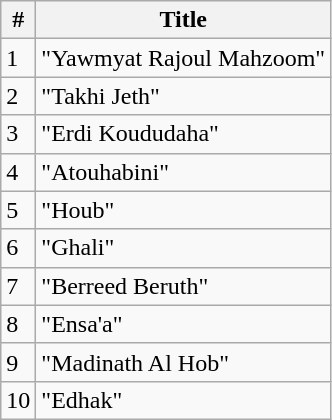<table class="wikitable">
<tr>
<th align="center">#</th>
<th align="center">Title</th>
</tr>
<tr>
<td>1</td>
<td>"Yawmyat Rajoul Mahzoom"</td>
</tr>
<tr>
<td>2</td>
<td>"Takhi Jeth"</td>
</tr>
<tr>
<td>3</td>
<td>"Erdi Koududaha"</td>
</tr>
<tr>
<td>4</td>
<td>"Atouhabini"</td>
</tr>
<tr>
<td>5</td>
<td>"Houb"</td>
</tr>
<tr>
<td>6</td>
<td>"Ghali"</td>
</tr>
<tr>
<td>7</td>
<td>"Berreed Beruth"</td>
</tr>
<tr>
<td>8</td>
<td>"Ensa'a"</td>
</tr>
<tr>
<td>9</td>
<td>"Madinath Al Hob"</td>
</tr>
<tr>
<td>10</td>
<td>"Edhak"</td>
</tr>
</table>
